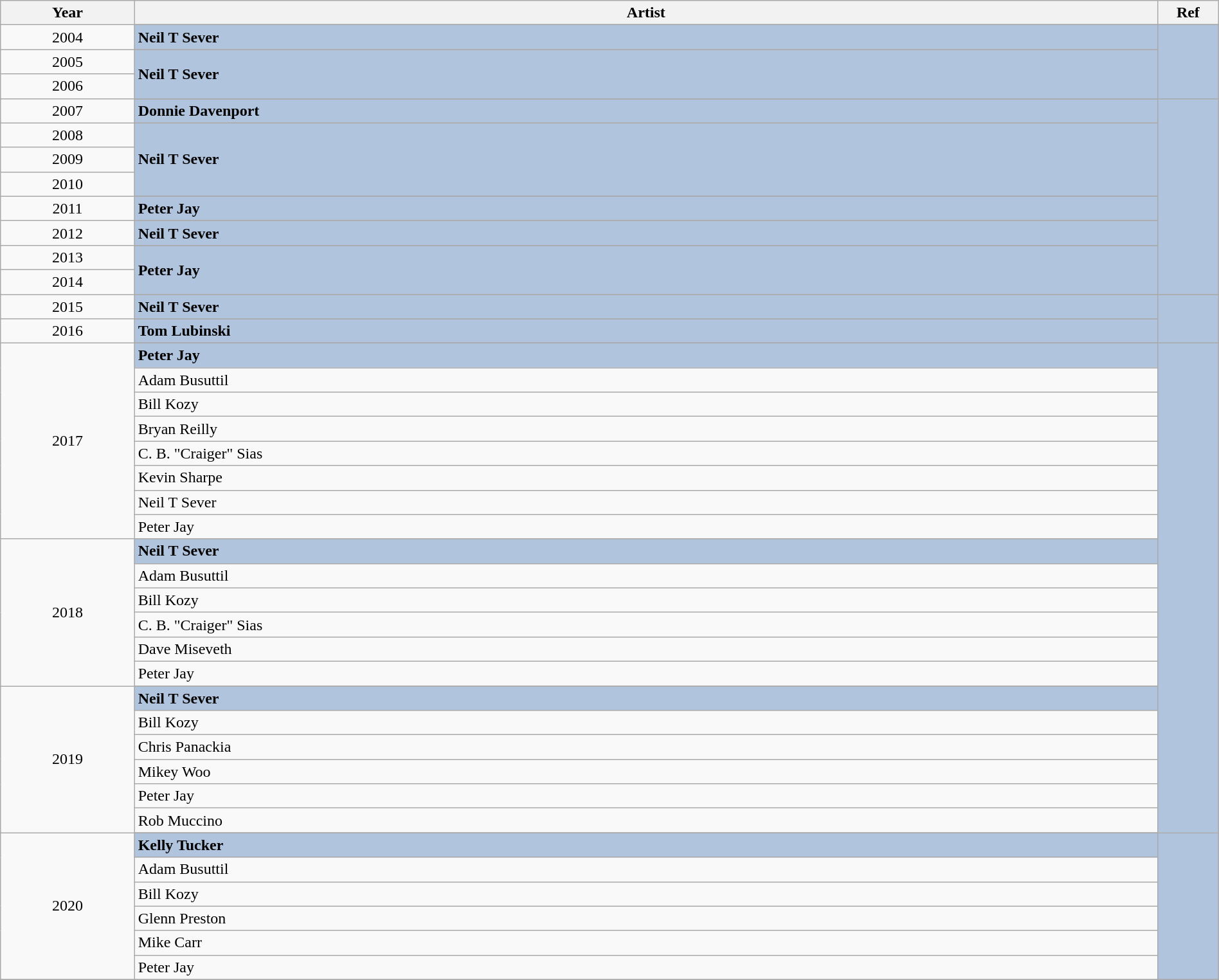<table class="wikitable" style="width:100%;">
<tr>
<th style="width:11%;">Year</th>
<th style="width:84%;">Artist</th>
<th style="width:5%;">Ref</th>
</tr>
<tr>
<td rowspan="2" align="center">2004</td>
</tr>
<tr style="background:#B0C4DE">
<td><strong>Neil T Sever</strong></td>
<td rowspan="5"></td>
</tr>
<tr>
<td rowspan="2" align="center">2005</td>
</tr>
<tr style="background:#B0C4DE">
<td rowspan="2"><strong>Neil T Sever</strong></td>
</tr>
<tr>
<td align="center">2006</td>
</tr>
<tr>
<td rowspan="2" align="center">2007</td>
</tr>
<tr style="background:#B0C4DE">
<td><strong>Donnie Davenport</strong></td>
<td rowspan="12" align="center"></td>
</tr>
<tr>
<td rowspan="2" align="center">2008</td>
</tr>
<tr style="background:#B0C4DE">
<td rowspan="3"><strong>Neil T Sever</strong></td>
</tr>
<tr>
<td align="center">2009</td>
</tr>
<tr>
<td align="center">2010</td>
</tr>
<tr>
<td rowspan="2" align="center">2011</td>
</tr>
<tr style="background:#B0C4DE">
<td><strong>Peter Jay</strong></td>
</tr>
<tr>
<td rowspan="2" align="center">2012</td>
</tr>
<tr style="background:#B0C4DE">
<td><strong>Neil T Sever</strong></td>
</tr>
<tr>
<td rowspan="2" align="center">2013</td>
</tr>
<tr style="background:#B0C4DE">
<td rowspan="2"><strong>Peter Jay</strong></td>
</tr>
<tr>
<td align="center">2014</td>
</tr>
<tr>
<td rowspan="2" align="center">2015</td>
</tr>
<tr style="background:#B0C4DE">
<td><strong>Neil T Sever</strong></td>
<td rowspan="4" align="center"></td>
</tr>
<tr>
<td rowspan="2" align="center">2016</td>
</tr>
<tr style="background:#B0C4DE">
<td><strong>Tom Lubinski</strong></td>
</tr>
<tr>
<td rowspan="9" align="center">2017</td>
</tr>
<tr style="background:#B0C4DE">
<td><strong>Peter Jay</strong></td>
<td rowspan="23" align="center"></td>
</tr>
<tr>
<td>Adam Busuttil</td>
</tr>
<tr>
<td>Bill Kozy</td>
</tr>
<tr>
<td>Bryan Reilly</td>
</tr>
<tr>
<td>C. B. "Craiger" Sias</td>
</tr>
<tr>
<td>Kevin Sharpe</td>
</tr>
<tr>
<td>Neil T Sever</td>
</tr>
<tr>
<td>Peter Jay</td>
</tr>
<tr>
<td rowspan="7" align="center">2018</td>
</tr>
<tr style="background:#B0C4DE">
<td><strong>Neil T Sever</strong></td>
</tr>
<tr>
<td>Adam Busuttil</td>
</tr>
<tr>
<td>Bill Kozy</td>
</tr>
<tr>
<td>C. B. "Craiger" Sias</td>
</tr>
<tr>
<td>Dave Miseveth</td>
</tr>
<tr>
<td>Peter Jay</td>
</tr>
<tr>
<td rowspan="7" align="center">2019</td>
</tr>
<tr style="background:#B0C4DE">
<td><strong>Neil T Sever</strong></td>
</tr>
<tr>
<td>Bill Kozy</td>
</tr>
<tr>
<td>Chris Panackia</td>
</tr>
<tr>
<td>Mikey Woo</td>
</tr>
<tr>
<td>Peter Jay</td>
</tr>
<tr>
<td>Rob Muccino</td>
</tr>
<tr>
<td rowspan="7" align="center">2020</td>
</tr>
<tr style="background:#B0C4DE">
<td><strong>Kelly Tucker</strong></td>
<td rowspan="6" align="center"></td>
</tr>
<tr>
<td>Adam Busuttil</td>
</tr>
<tr>
<td>Bill Kozy</td>
</tr>
<tr>
<td>Glenn Preston</td>
</tr>
<tr>
<td>Mike Carr</td>
</tr>
<tr>
<td>Peter Jay</td>
</tr>
<tr>
</tr>
</table>
